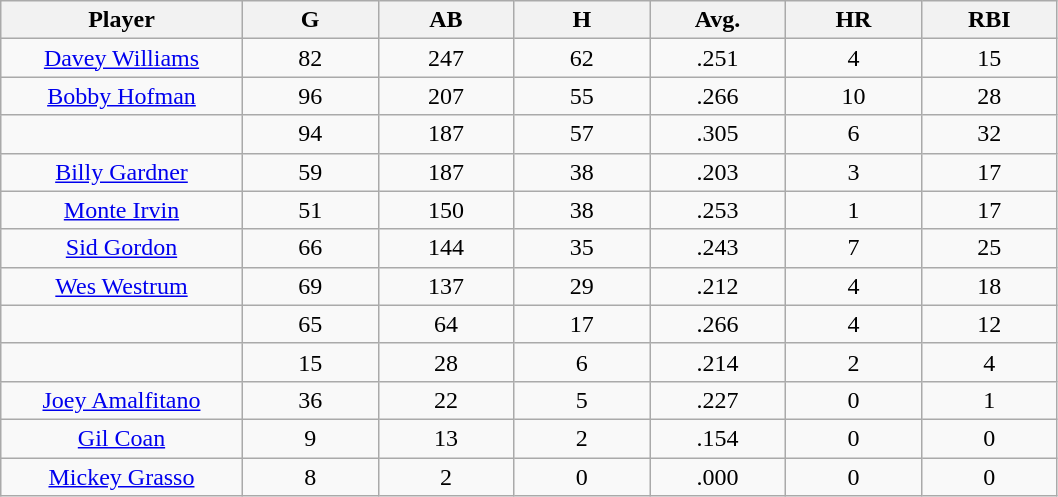<table class="wikitable sortable">
<tr>
<th bgcolor="#DDDDFF" width="16%">Player</th>
<th bgcolor="#DDDDFF" width="9%">G</th>
<th bgcolor="#DDDDFF" width="9%">AB</th>
<th bgcolor="#DDDDFF" width="9%">H</th>
<th bgcolor="#DDDDFF" width="9%">Avg.</th>
<th bgcolor="#DDDDFF" width="9%">HR</th>
<th bgcolor="#DDDDFF" width="9%">RBI</th>
</tr>
<tr align="center">
<td><a href='#'>Davey Williams</a></td>
<td>82</td>
<td>247</td>
<td>62</td>
<td>.251</td>
<td>4</td>
<td>15</td>
</tr>
<tr align=center>
<td><a href='#'>Bobby Hofman</a></td>
<td>96</td>
<td>207</td>
<td>55</td>
<td>.266</td>
<td>10</td>
<td>28</td>
</tr>
<tr align=center>
<td></td>
<td>94</td>
<td>187</td>
<td>57</td>
<td>.305</td>
<td>6</td>
<td>32</td>
</tr>
<tr align="center">
<td><a href='#'>Billy Gardner</a></td>
<td>59</td>
<td>187</td>
<td>38</td>
<td>.203</td>
<td>3</td>
<td>17</td>
</tr>
<tr align=center>
<td><a href='#'>Monte Irvin</a></td>
<td>51</td>
<td>150</td>
<td>38</td>
<td>.253</td>
<td>1</td>
<td>17</td>
</tr>
<tr align=center>
<td><a href='#'>Sid Gordon</a></td>
<td>66</td>
<td>144</td>
<td>35</td>
<td>.243</td>
<td>7</td>
<td>25</td>
</tr>
<tr align=center>
<td><a href='#'>Wes Westrum</a></td>
<td>69</td>
<td>137</td>
<td>29</td>
<td>.212</td>
<td>4</td>
<td>18</td>
</tr>
<tr align=center>
<td></td>
<td>65</td>
<td>64</td>
<td>17</td>
<td>.266</td>
<td>4</td>
<td>12</td>
</tr>
<tr align="center">
<td></td>
<td>15</td>
<td>28</td>
<td>6</td>
<td>.214</td>
<td>2</td>
<td>4</td>
</tr>
<tr align="center">
<td><a href='#'>Joey Amalfitano</a></td>
<td>36</td>
<td>22</td>
<td>5</td>
<td>.227</td>
<td>0</td>
<td>1</td>
</tr>
<tr align=center>
<td><a href='#'>Gil Coan</a></td>
<td>9</td>
<td>13</td>
<td>2</td>
<td>.154</td>
<td>0</td>
<td>0</td>
</tr>
<tr align=center>
<td><a href='#'>Mickey Grasso</a></td>
<td>8</td>
<td>2</td>
<td>0</td>
<td>.000</td>
<td>0</td>
<td>0</td>
</tr>
</table>
